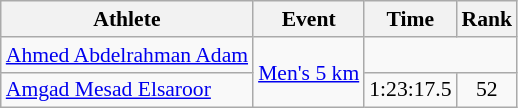<table class="wikitable" style="font-size:90%;">
<tr>
<th>Athlete</th>
<th>Event</th>
<th>Time</th>
<th>Rank</th>
</tr>
<tr align=center>
<td align=left><a href='#'>Ahmed Abdelrahman Adam</a></td>
<td align=left rowspan=2><a href='#'>Men's 5 km</a></td>
<td colspan=2></td>
</tr>
<tr align=center>
<td align=left><a href='#'>Amgad Mesad Elsaroor</a></td>
<td>1:23:17.5</td>
<td>52</td>
</tr>
</table>
